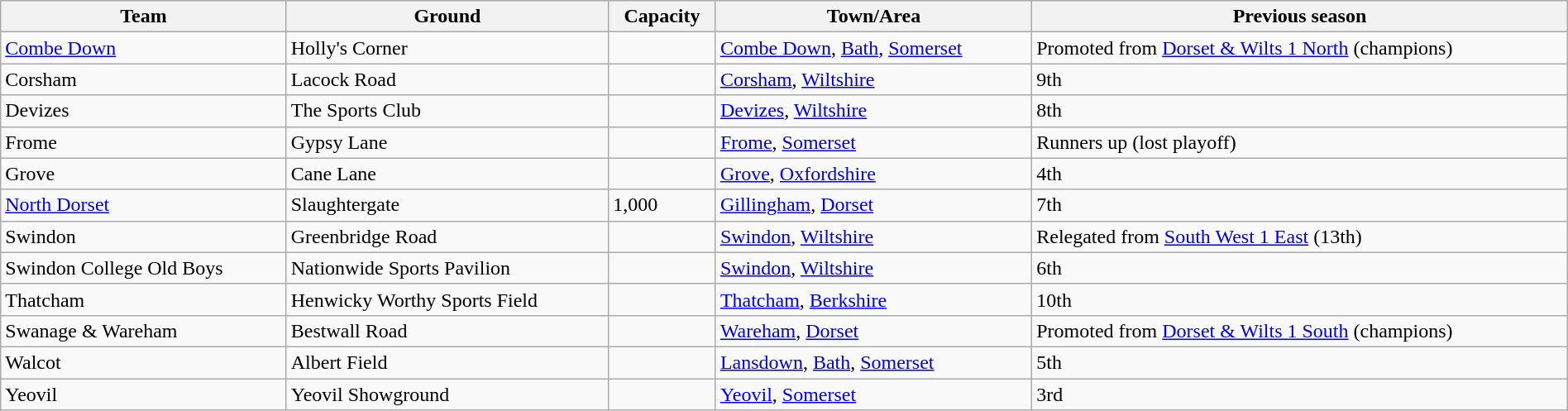<table class="wikitable sortable" width=100%>
<tr>
<th>Team</th>
<th>Ground</th>
<th>Capacity</th>
<th>Town/Area</th>
<th>Previous season</th>
</tr>
<tr>
<td><a href='#'>Combe Down</a></td>
<td>Holly's Corner</td>
<td></td>
<td><a href='#'>Combe Down</a>, <a href='#'>Bath</a>, <a href='#'>Somerset</a></td>
<td>Promoted from <a href='#'>Dorset & Wilts 1 North</a> (champions)</td>
</tr>
<tr>
<td>Corsham</td>
<td>Lacock Road</td>
<td></td>
<td><a href='#'>Corsham</a>, <a href='#'>Wiltshire</a></td>
<td>9th</td>
</tr>
<tr>
<td>Devizes</td>
<td>The Sports Club</td>
<td></td>
<td><a href='#'>Devizes</a>, <a href='#'>Wiltshire</a></td>
<td>8th</td>
</tr>
<tr>
<td>Frome</td>
<td>Gypsy Lane</td>
<td></td>
<td><a href='#'>Frome</a>, <a href='#'>Somerset</a></td>
<td>Runners up (lost playoff)</td>
</tr>
<tr>
<td>Grove</td>
<td>Cane Lane</td>
<td></td>
<td><a href='#'>Grove</a>, <a href='#'>Oxfordshire</a></td>
<td>4th</td>
</tr>
<tr>
<td><a href='#'>North Dorset</a></td>
<td>Slaughtergate</td>
<td>1,000</td>
<td><a href='#'>Gillingham</a>, <a href='#'>Dorset</a></td>
<td>7th</td>
</tr>
<tr>
<td>Swindon</td>
<td>Greenbridge Road</td>
<td></td>
<td><a href='#'>Swindon</a>, <a href='#'>Wiltshire</a></td>
<td>Relegated from <a href='#'>South West 1 East</a> (13th)</td>
</tr>
<tr>
<td>Swindon College Old Boys</td>
<td>Nationwide Sports Pavilion</td>
<td></td>
<td><a href='#'>Swindon</a>, <a href='#'>Wiltshire</a></td>
<td>6th</td>
</tr>
<tr>
<td>Thatcham</td>
<td>Henwicky Worthy Sports Field</td>
<td></td>
<td><a href='#'>Thatcham</a>, <a href='#'>Berkshire</a></td>
<td>10th</td>
</tr>
<tr>
<td>Swanage & Wareham</td>
<td>Bestwall Road</td>
<td></td>
<td><a href='#'>Wareham</a>, <a href='#'>Dorset</a></td>
<td>Promoted from <a href='#'>Dorset & Wilts 1 South</a> (champions)</td>
</tr>
<tr>
<td>Walcot</td>
<td>Albert Field</td>
<td></td>
<td><a href='#'>Lansdown</a>, <a href='#'>Bath</a>, <a href='#'>Somerset</a></td>
<td>5th</td>
</tr>
<tr>
<td>Yeovil</td>
<td>Yeovil Showground</td>
<td></td>
<td><a href='#'>Yeovil</a>, <a href='#'>Somerset</a></td>
<td>3rd</td>
</tr>
</table>
